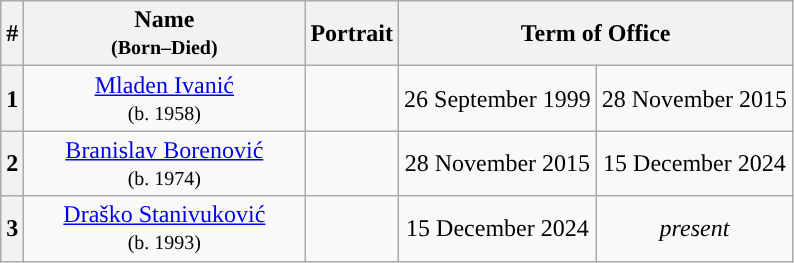<table class="wikitable" style="text-align:center">
<tr ->
<th>#</th>
<th width=180>Name<br><small>(Born–Died)</small></th>
<th>Portrait</th>
<th colspan=2>Term of Office</th>
</tr>
<tr ->
<th align=center style="background: ">1</th>
<td><a href='#'>Mladen Ivanić</a><br><small>(b. 1958)</small></td>
<td></td>
<td>26 September 1999</td>
<td>28 November 2015</td>
</tr>
<tr ->
<th align=center style="background: ">2</th>
<td><a href='#'>Branislav Borenović</a><br><small>(b. 1974)</small></td>
<td></td>
<td>28 November 2015</td>
<td>15 December 2024</td>
</tr>
<tr ->
<th align=center style="background: ">3</th>
<td><a href='#'>Draško Stanivuković</a><br><small>(b. 1993)</small></td>
<td></td>
<td>15 December 2024</td>
<td><em>present</em></td>
</tr>
</table>
